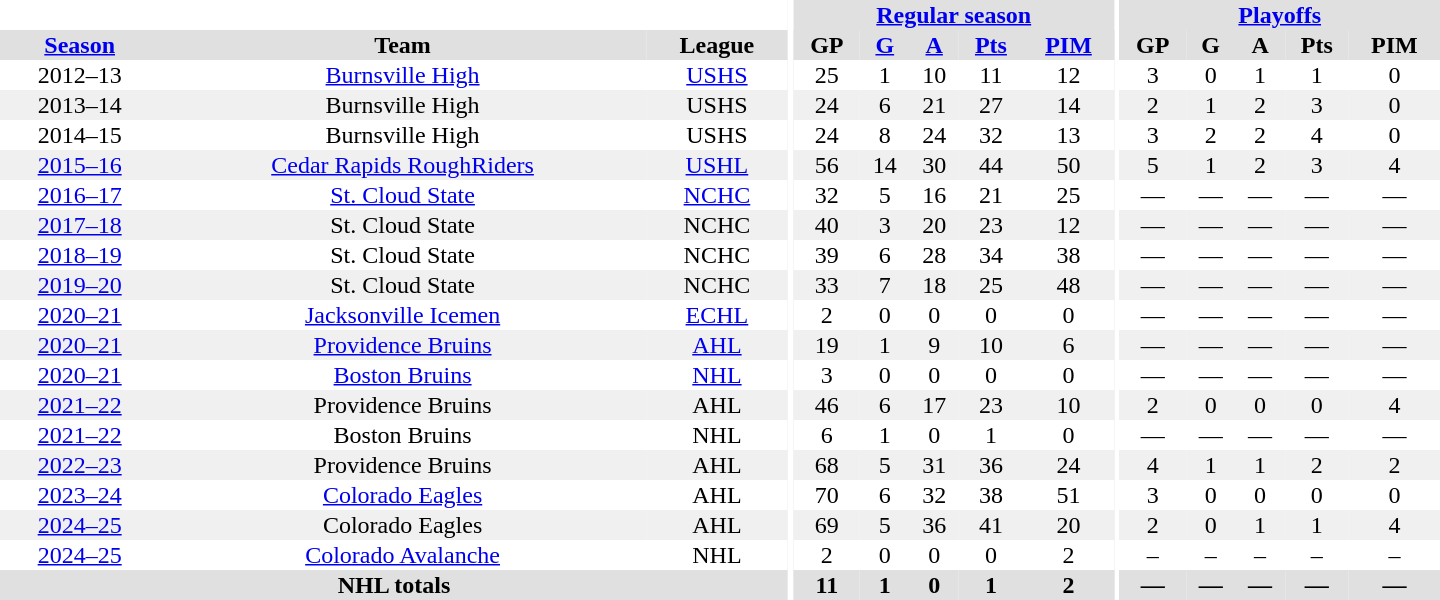<table border="0" cellpadding="1" cellspacing="0" style="text-align:center; width:60em;">
<tr bgcolor="#e0e0e0">
<th colspan="3" bgcolor="#ffffff"></th>
<th rowspan="101" bgcolor="#ffffff"></th>
<th colspan="5"><a href='#'>Regular season</a></th>
<th rowspan="101" bgcolor="#ffffff"></th>
<th colspan="5"><a href='#'>Playoffs</a></th>
</tr>
<tr bgcolor="#e0e0e0">
<th><a href='#'>Season</a></th>
<th>Team</th>
<th>League</th>
<th>GP</th>
<th><a href='#'>G</a></th>
<th><a href='#'>A</a></th>
<th><a href='#'>Pts</a></th>
<th><a href='#'>PIM</a></th>
<th>GP</th>
<th>G</th>
<th>A</th>
<th>Pts</th>
<th>PIM</th>
</tr>
<tr>
<td>2012–13</td>
<td><a href='#'>Burnsville High</a></td>
<td><a href='#'>USHS</a></td>
<td>25</td>
<td>1</td>
<td>10</td>
<td>11</td>
<td>12</td>
<td>3</td>
<td>0</td>
<td>1</td>
<td>1</td>
<td>0</td>
</tr>
<tr bgcolor="#f0f0f0">
<td>2013–14</td>
<td>Burnsville High</td>
<td>USHS</td>
<td>24</td>
<td>6</td>
<td>21</td>
<td>27</td>
<td>14</td>
<td>2</td>
<td>1</td>
<td>2</td>
<td>3</td>
<td>0</td>
</tr>
<tr>
<td>2014–15</td>
<td>Burnsville High</td>
<td>USHS</td>
<td>24</td>
<td>8</td>
<td>24</td>
<td>32</td>
<td>13</td>
<td>3</td>
<td>2</td>
<td>2</td>
<td>4</td>
<td>0</td>
</tr>
<tr bgcolor="#f0f0f0">
<td><a href='#'>2015–16</a></td>
<td><a href='#'>Cedar Rapids RoughRiders</a></td>
<td><a href='#'>USHL</a></td>
<td>56</td>
<td>14</td>
<td>30</td>
<td>44</td>
<td>50</td>
<td>5</td>
<td>1</td>
<td>2</td>
<td>3</td>
<td>4</td>
</tr>
<tr>
<td><a href='#'>2016–17</a></td>
<td><a href='#'>St. Cloud State</a></td>
<td><a href='#'>NCHC</a></td>
<td>32</td>
<td>5</td>
<td>16</td>
<td>21</td>
<td>25</td>
<td>—</td>
<td>—</td>
<td>—</td>
<td>—</td>
<td>—</td>
</tr>
<tr bgcolor="#f0f0f0">
<td><a href='#'>2017–18</a></td>
<td>St. Cloud State</td>
<td>NCHC</td>
<td>40</td>
<td>3</td>
<td>20</td>
<td>23</td>
<td>12</td>
<td>—</td>
<td>—</td>
<td>—</td>
<td>—</td>
<td>—</td>
</tr>
<tr>
<td><a href='#'>2018–19</a></td>
<td>St. Cloud State</td>
<td>NCHC</td>
<td>39</td>
<td>6</td>
<td>28</td>
<td>34</td>
<td>38</td>
<td>—</td>
<td>—</td>
<td>—</td>
<td>—</td>
<td>—</td>
</tr>
<tr bgcolor="#f0f0f0">
<td><a href='#'>2019–20</a></td>
<td>St. Cloud State</td>
<td>NCHC</td>
<td>33</td>
<td>7</td>
<td>18</td>
<td>25</td>
<td>48</td>
<td>—</td>
<td>—</td>
<td>—</td>
<td>—</td>
<td>—</td>
</tr>
<tr>
<td><a href='#'>2020–21</a></td>
<td><a href='#'>Jacksonville Icemen</a></td>
<td><a href='#'>ECHL</a></td>
<td>2</td>
<td>0</td>
<td>0</td>
<td>0</td>
<td>0</td>
<td>—</td>
<td>—</td>
<td>—</td>
<td>—</td>
<td>—</td>
</tr>
<tr bgcolor="#f0f0f0">
<td><a href='#'>2020–21</a></td>
<td><a href='#'>Providence Bruins</a></td>
<td><a href='#'>AHL</a></td>
<td>19</td>
<td>1</td>
<td>9</td>
<td>10</td>
<td>6</td>
<td>—</td>
<td>—</td>
<td>—</td>
<td>—</td>
<td>—</td>
</tr>
<tr>
<td><a href='#'>2020–21</a></td>
<td><a href='#'>Boston Bruins</a></td>
<td><a href='#'>NHL</a></td>
<td>3</td>
<td>0</td>
<td>0</td>
<td>0</td>
<td>0</td>
<td>—</td>
<td>—</td>
<td>—</td>
<td>—</td>
<td>—</td>
</tr>
<tr bgcolor="#f0f0f0">
<td><a href='#'>2021–22</a></td>
<td>Providence Bruins</td>
<td>AHL</td>
<td>46</td>
<td>6</td>
<td>17</td>
<td>23</td>
<td>10</td>
<td>2</td>
<td>0</td>
<td>0</td>
<td>0</td>
<td>4</td>
</tr>
<tr>
<td><a href='#'>2021–22</a></td>
<td>Boston Bruins</td>
<td>NHL</td>
<td>6</td>
<td>1</td>
<td>0</td>
<td>1</td>
<td>0</td>
<td>—</td>
<td>—</td>
<td>—</td>
<td>—</td>
<td>—</td>
</tr>
<tr bgcolor="#f0f0f0">
<td><a href='#'>2022–23</a></td>
<td>Providence Bruins</td>
<td>AHL</td>
<td>68</td>
<td>5</td>
<td>31</td>
<td>36</td>
<td>24</td>
<td>4</td>
<td>1</td>
<td>1</td>
<td>2</td>
<td>2</td>
</tr>
<tr>
<td><a href='#'>2023–24</a></td>
<td><a href='#'>Colorado Eagles</a></td>
<td>AHL</td>
<td>70</td>
<td>6</td>
<td>32</td>
<td>38</td>
<td>51</td>
<td>3</td>
<td>0</td>
<td>0</td>
<td>0</td>
<td>0</td>
</tr>
<tr bgcolor="#f0f0f0">
<td><a href='#'>2024–25</a></td>
<td>Colorado Eagles</td>
<td>AHL</td>
<td>69</td>
<td>5</td>
<td>36</td>
<td>41</td>
<td>20</td>
<td>2</td>
<td>0</td>
<td>1</td>
<td>1</td>
<td>4</td>
</tr>
<tr>
<td><a href='#'>2024–25</a></td>
<td><a href='#'>Colorado Avalanche</a></td>
<td>NHL</td>
<td>2</td>
<td>0</td>
<td>0</td>
<td>0</td>
<td>2</td>
<td>–</td>
<td>–</td>
<td>–</td>
<td>–</td>
<td>–</td>
</tr>
<tr bgcolor="#e0e0e0">
<th colspan="3">NHL totals</th>
<th>11</th>
<th>1</th>
<th>0</th>
<th>1</th>
<th>2</th>
<th>—</th>
<th>—</th>
<th>—</th>
<th>—</th>
<th>—</th>
</tr>
</table>
